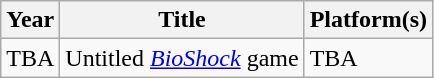<table class="wikitable">
<tr>
<th>Year</th>
<th>Title</th>
<th>Platform(s)</th>
</tr>
<tr>
<td>TBA</td>
<td>Untitled <em><a href='#'>BioShock</a></em> game</td>
<td>TBA</td>
</tr>
</table>
